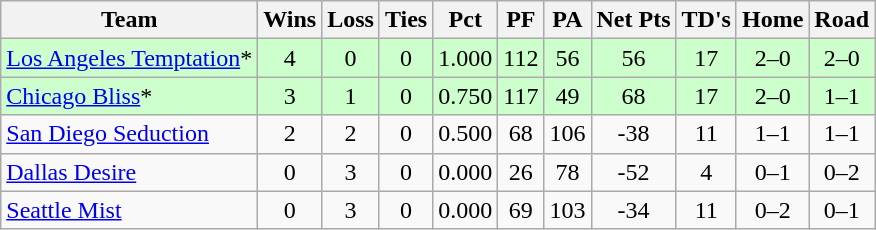<table class="wikitable" style="text-align:center">
<tr>
<th>Team</th>
<th>Wins</th>
<th>Loss</th>
<th>Ties</th>
<th>Pct</th>
<th>PF</th>
<th>PA</th>
<th>Net Pts</th>
<th>TD's</th>
<th>Home</th>
<th>Road</th>
</tr>
<tr bgcolor="#ccffcc">
<td align=left><a href='#'>Los Angeles Temptation</a>*</td>
<td>4</td>
<td>0</td>
<td>0</td>
<td>1.000</td>
<td>112</td>
<td>56</td>
<td>56</td>
<td>17</td>
<td>2–0</td>
<td>2–0</td>
</tr>
<tr bgcolor="#ccffcc">
<td align=left><a href='#'>Chicago Bliss</a>*</td>
<td>3</td>
<td>1</td>
<td>0</td>
<td>0.750</td>
<td>117</td>
<td>49</td>
<td>68</td>
<td>17</td>
<td>2–0</td>
<td>1–1</td>
</tr>
<tr>
<td align=left><a href='#'>San Diego Seduction</a></td>
<td>2</td>
<td>2</td>
<td>0</td>
<td>0.500</td>
<td>68</td>
<td>106</td>
<td>-38</td>
<td>11</td>
<td>1–1</td>
<td>1–1</td>
</tr>
<tr>
<td align=left><a href='#'>Dallas Desire</a></td>
<td>0</td>
<td>3</td>
<td>0</td>
<td>0.000</td>
<td>26</td>
<td>78</td>
<td>-52</td>
<td>4</td>
<td>0–1</td>
<td>0–2</td>
</tr>
<tr>
<td align=left><a href='#'>Seattle Mist</a></td>
<td>0</td>
<td>3</td>
<td>0</td>
<td>0.000</td>
<td>69</td>
<td>103</td>
<td>-34</td>
<td>11</td>
<td>0–2</td>
<td>0–1</td>
</tr>
</table>
